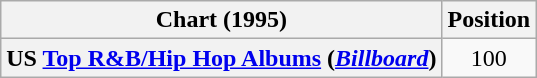<table class="wikitable plainrowheaders" style="text-align:center;">
<tr>
<th scope="col">Chart (1995)</th>
<th scope="col">Position</th>
</tr>
<tr>
<th scope="row">US <a href='#'>Top R&B/Hip Hop Albums</a> (<a href='#'><em>Billboard</em></a>)</th>
<td style="text-align:center;">100</td>
</tr>
</table>
